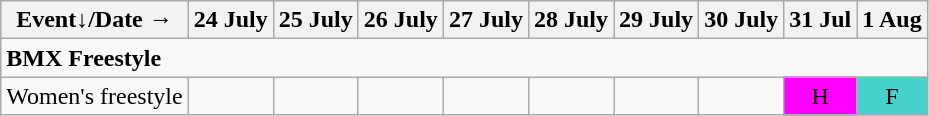<table class="wikitable olympic-schedule cycling">
<tr>
<th>Event↓/Date →</th>
<th>24 July</th>
<th>25 July</th>
<th>26 July</th>
<th>27 July</th>
<th>28 July</th>
<th>29 July</th>
<th colspan="2">30 July</th>
<th>31 Jul</th>
<th>1 Aug</th>
</tr>
<tr>
<td colspan="11" class="event"><strong>BMX Freestyle</strong></td>
</tr>
<tr>
<td class="event">Women's freestyle</td>
<td></td>
<td></td>
<td></td>
<td></td>
<td></td>
<td></td>
<td colspan="2"></td>
<td bgcolor="#FF00FF" align=center class="heat">H</td>
<td bgcolor="#48D1CC" align=center class="finals">F</td>
</tr>
</table>
